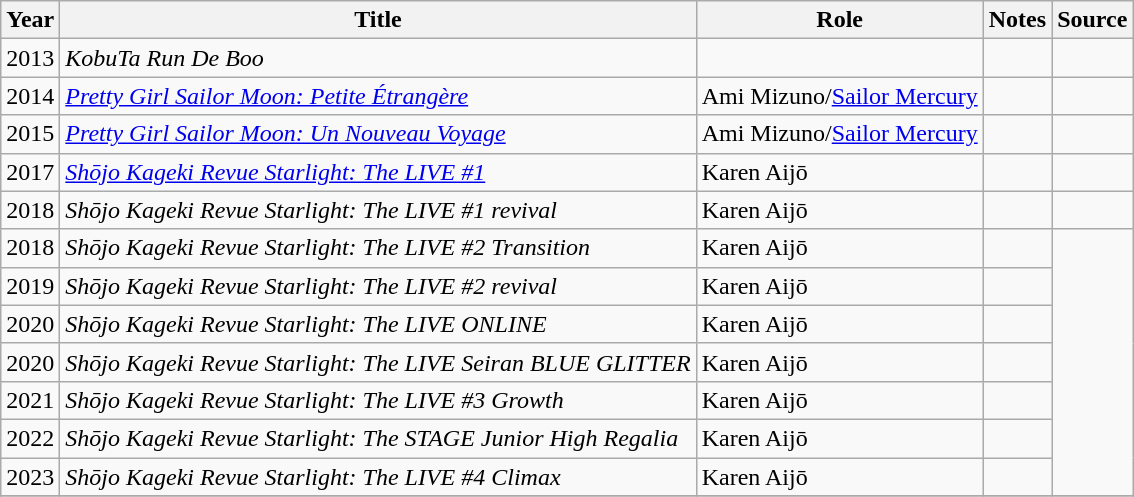<table class="wikitable sortable plainrowheaders">
<tr>
<th>Year</th>
<th>Title</th>
<th>Role</th>
<th class="unsortable">Notes</th>
<th class="unsortable">Source</th>
</tr>
<tr>
<td>2013</td>
<td><em>KobuTa Run De Boo</em></td>
<td></td>
<td></td>
<td></td>
</tr>
<tr>
<td>2014</td>
<td><em><a href='#'>Pretty Girl Sailor Moon: Petite Étrangère</a></em></td>
<td>Ami Mizuno/<a href='#'>Sailor Mercury</a></td>
<td></td>
<td></td>
</tr>
<tr>
<td>2015</td>
<td><em><a href='#'>Pretty Girl Sailor Moon: Un Nouveau Voyage</a></em></td>
<td>Ami Mizuno/<a href='#'>Sailor Mercury</a></td>
<td></td>
<td></td>
</tr>
<tr>
<td>2017</td>
<td><em><a href='#'>Shōjo Kageki Revue Starlight: The LIVE #1</a></em></td>
<td>Karen Aijō</td>
<td></td>
<td></td>
</tr>
<tr>
<td>2018</td>
<td><em>Shōjo Kageki Revue Starlight: The LIVE #1 revival</em></td>
<td>Karen Aijō</td>
<td></td>
<td></td>
</tr>
<tr>
<td>2018</td>
<td><em>Shōjo Kageki Revue Starlight: The LIVE #2 Transition</em></td>
<td>Karen Aijō</td>
<td></td>
<td rowspan="7"></td>
</tr>
<tr>
<td>2019</td>
<td><em>Shōjo Kageki Revue Starlight: The LIVE #2 revival</em></td>
<td>Karen Aijō</td>
<td></td>
</tr>
<tr>
<td>2020</td>
<td><em>Shōjo Kageki Revue Starlight: The LIVE ONLINE</em></td>
<td>Karen Aijō</td>
<td></td>
</tr>
<tr>
<td>2020</td>
<td><em>Shōjo Kageki Revue Starlight: The LIVE Seiran BLUE GLITTER</em></td>
<td>Karen Aijō</td>
<td></td>
</tr>
<tr>
<td>2021</td>
<td><em>Shōjo Kageki Revue Starlight: The LIVE #3 Growth</em></td>
<td>Karen Aijō</td>
<td></td>
</tr>
<tr>
<td>2022</td>
<td><em>Shōjo Kageki Revue Starlight: The STAGE Junior High Regalia</em></td>
<td>Karen Aijō</td>
<td></td>
</tr>
<tr>
<td>2023</td>
<td><em>Shōjo Kageki Revue Starlight: The LIVE #4 Climax</em></td>
<td>Karen Aijō</td>
<td></td>
</tr>
<tr>
</tr>
</table>
